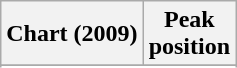<table class="wikitable sortable plainrowheaders" style="text-align:center">
<tr>
<th scope="col">Chart (2009)</th>
<th scope="col">Peak<br> position</th>
</tr>
<tr>
</tr>
<tr>
</tr>
</table>
